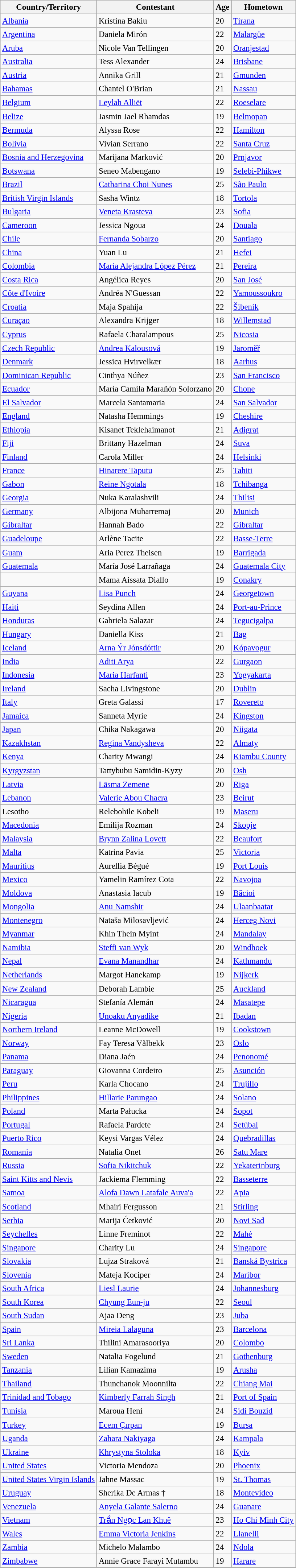<table class="wikitable sortable" style="font-size:95%;">
<tr>
<th>Country/Territory</th>
<th>Contestant</th>
<th>Age</th>
<th>Hometown</th>
</tr>
<tr>
<td> <a href='#'>Albania</a></td>
<td>Kristina Bakiu</td>
<td>20</td>
<td><a href='#'>Tirana</a></td>
</tr>
<tr>
<td> <a href='#'>Argentina</a></td>
<td>Daniela Mirón</td>
<td>22</td>
<td><a href='#'>Malargüe</a></td>
</tr>
<tr>
<td> <a href='#'>Aruba</a></td>
<td>Nicole Van Tellingen</td>
<td>20</td>
<td><a href='#'>Oranjestad</a></td>
</tr>
<tr>
<td> <a href='#'>Australia</a></td>
<td>Tess Alexander</td>
<td>24</td>
<td><a href='#'>Brisbane</a></td>
</tr>
<tr>
<td> <a href='#'>Austria</a></td>
<td>Annika Grill</td>
<td>21</td>
<td><a href='#'>Gmunden</a></td>
</tr>
<tr>
<td> <a href='#'>Bahamas</a></td>
<td>Chantel O'Brian</td>
<td>21</td>
<td><a href='#'>Nassau</a></td>
</tr>
<tr>
<td> <a href='#'>Belgium</a></td>
<td><a href='#'>Leylah Alliët</a></td>
<td>22</td>
<td><a href='#'>Roeselare</a></td>
</tr>
<tr>
<td> <a href='#'>Belize</a></td>
<td>Jasmin Jael Rhamdas</td>
<td>19</td>
<td><a href='#'>Belmopan</a></td>
</tr>
<tr>
<td> <a href='#'>Bermuda</a></td>
<td>Alyssa Rose</td>
<td>22</td>
<td><a href='#'>Hamilton</a></td>
</tr>
<tr>
<td> <a href='#'>Bolivia</a></td>
<td>Vivian Serrano</td>
<td>22</td>
<td><a href='#'>Santa Cruz</a></td>
</tr>
<tr>
<td> <a href='#'>Bosnia and Herzegovina</a></td>
<td>Marijana Marković</td>
<td>20</td>
<td><a href='#'>Prnjavor</a></td>
</tr>
<tr>
<td> <a href='#'>Botswana</a></td>
<td>Seneo Mabengano</td>
<td>19</td>
<td><a href='#'>Selebi-Phikwe</a></td>
</tr>
<tr>
<td> <a href='#'>Brazil</a></td>
<td><a href='#'>Catharina Choi Nunes</a></td>
<td>25</td>
<td><a href='#'>São Paulo</a></td>
</tr>
<tr>
<td> <a href='#'>British Virgin Islands</a></td>
<td>Sasha Wintz</td>
<td>18</td>
<td><a href='#'>Tortola</a></td>
</tr>
<tr>
<td> <a href='#'>Bulgaria</a></td>
<td><a href='#'>Veneta Krasteva</a></td>
<td>23</td>
<td><a href='#'>Sofia</a></td>
</tr>
<tr>
<td> <a href='#'>Cameroon</a></td>
<td>Jessica Ngoua</td>
<td>24</td>
<td><a href='#'>Douala</a></td>
</tr>
<tr>
<td> <a href='#'>Chile</a></td>
<td><a href='#'>Fernanda Sobarzo</a></td>
<td>20</td>
<td><a href='#'>Santiago</a></td>
</tr>
<tr>
<td> <a href='#'>China</a></td>
<td>Yuan Lu</td>
<td>21</td>
<td><a href='#'>Hefei</a></td>
</tr>
<tr>
<td> <a href='#'>Colombia</a></td>
<td><a href='#'>María Alejandra López Pérez</a></td>
<td>21</td>
<td><a href='#'>Pereira</a></td>
</tr>
<tr>
<td> <a href='#'>Costa Rica</a></td>
<td>Angélica Reyes</td>
<td>20</td>
<td><a href='#'>San José</a></td>
</tr>
<tr>
<td> <a href='#'>Côte d'Ivoire</a></td>
<td>Andréa N'Guessan</td>
<td>22</td>
<td><a href='#'>Yamoussoukro</a></td>
</tr>
<tr>
<td> <a href='#'>Croatia</a></td>
<td>Maja Spahija</td>
<td>22</td>
<td><a href='#'>Šibenik</a></td>
</tr>
<tr>
<td> <a href='#'>Curaçao</a></td>
<td>Alexandra Krijger</td>
<td>18</td>
<td><a href='#'>Willemstad</a></td>
</tr>
<tr>
<td> <a href='#'>Cyprus</a></td>
<td>Rafaela Charalampous</td>
<td>25</td>
<td><a href='#'>Nicosia</a></td>
</tr>
<tr>
<td> <a href='#'>Czech Republic</a></td>
<td><a href='#'>Andrea Kalousová</a></td>
<td>19</td>
<td><a href='#'>Jaroměř</a></td>
</tr>
<tr>
<td> <a href='#'>Denmark</a></td>
<td>Jessica Hvirvelkær</td>
<td>18</td>
<td><a href='#'>Aarhus</a></td>
</tr>
<tr>
<td> <a href='#'>Dominican Republic</a></td>
<td>Cinthya Núñez</td>
<td>23</td>
<td><a href='#'>San Francisco</a></td>
</tr>
<tr>
<td> <a href='#'>Ecuador</a></td>
<td>María Camila Marañón Solorzano</td>
<td>20</td>
<td><a href='#'>Chone</a></td>
</tr>
<tr>
<td> <a href='#'>El Salvador</a></td>
<td>Marcela Santamaria</td>
<td>24</td>
<td><a href='#'>San Salvador</a></td>
</tr>
<tr>
<td> <a href='#'>England</a></td>
<td>Natasha Hemmings</td>
<td>19</td>
<td><a href='#'>Cheshire</a></td>
</tr>
<tr>
<td> <a href='#'>Ethiopia</a></td>
<td>Kisanet Teklehaimanot</td>
<td>21</td>
<td><a href='#'>Adigrat</a></td>
</tr>
<tr>
<td> <a href='#'>Fiji</a></td>
<td>Brittany Hazelman</td>
<td>24</td>
<td><a href='#'>Suva</a></td>
</tr>
<tr>
<td> <a href='#'>Finland</a></td>
<td>Carola Miller</td>
<td>24</td>
<td><a href='#'>Helsinki</a></td>
</tr>
<tr>
<td> <a href='#'>France</a></td>
<td><a href='#'>Hinarere Taputu</a></td>
<td>25</td>
<td><a href='#'>Tahiti</a></td>
</tr>
<tr>
<td> <a href='#'>Gabon</a></td>
<td><a href='#'>Reine Ngotala</a></td>
<td>18</td>
<td><a href='#'>Tchibanga</a></td>
</tr>
<tr>
<td> <a href='#'>Georgia</a></td>
<td>Nuka Karalashvili</td>
<td>24</td>
<td><a href='#'>Tbilisi</a></td>
</tr>
<tr>
<td> <a href='#'>Germany</a></td>
<td>Albijona Muharremaj</td>
<td>20</td>
<td><a href='#'>Munich</a></td>
</tr>
<tr>
<td> <a href='#'>Gibraltar</a></td>
<td>Hannah Bado</td>
<td>22</td>
<td><a href='#'>Gibraltar</a></td>
</tr>
<tr>
<td> <a href='#'>Guadeloupe</a></td>
<td>Arlène Tacite</td>
<td>22</td>
<td><a href='#'>Basse-Terre</a></td>
</tr>
<tr>
<td> <a href='#'>Guam</a></td>
<td>Aria Perez Theisen</td>
<td>19</td>
<td><a href='#'>Barrigada</a></td>
</tr>
<tr>
<td> <a href='#'>Guatemala</a></td>
<td>María José Larrañaga</td>
<td>24</td>
<td><a href='#'>Guatemala City</a></td>
</tr>
<tr>
<td></td>
<td>Mama Aissata Diallo</td>
<td>19</td>
<td><a href='#'>Conakry</a></td>
</tr>
<tr>
<td> <a href='#'>Guyana</a></td>
<td><a href='#'>Lisa Punch</a></td>
<td>24</td>
<td><a href='#'>Georgetown</a></td>
</tr>
<tr>
<td> <a href='#'>Haiti</a></td>
<td>Seydina Allen</td>
<td>24</td>
<td><a href='#'>Port-au-Prince</a></td>
</tr>
<tr>
<td> <a href='#'>Honduras</a></td>
<td>Gabriela Salazar</td>
<td>24</td>
<td><a href='#'>Tegucigalpa</a></td>
</tr>
<tr>
<td> <a href='#'>Hungary</a></td>
<td>Daniella Kiss</td>
<td>21</td>
<td><a href='#'>Bag</a></td>
</tr>
<tr>
<td> <a href='#'>Iceland</a></td>
<td><a href='#'>Arna Ýr Jónsdóttir</a></td>
<td>20</td>
<td><a href='#'>Kópavogur</a></td>
</tr>
<tr>
<td> <a href='#'>India</a></td>
<td><a href='#'>Aditi Arya</a></td>
<td>22</td>
<td><a href='#'>Gurgaon</a></td>
</tr>
<tr>
<td> <a href='#'>Indonesia</a></td>
<td><a href='#'>Maria Harfanti</a></td>
<td>23</td>
<td><a href='#'>Yogyakarta</a></td>
</tr>
<tr>
<td> <a href='#'>Ireland</a></td>
<td>Sacha Livingstone</td>
<td>20</td>
<td><a href='#'>Dublin</a></td>
</tr>
<tr>
<td> <a href='#'>Italy</a></td>
<td>Greta Galassi</td>
<td>17</td>
<td><a href='#'>Rovereto</a></td>
</tr>
<tr>
<td> <a href='#'>Jamaica</a></td>
<td>Sanneta Myrie</td>
<td>24</td>
<td><a href='#'>Kingston</a></td>
</tr>
<tr>
<td> <a href='#'>Japan</a></td>
<td>Chika Nakagawa</td>
<td>20</td>
<td><a href='#'>Niigata</a></td>
</tr>
<tr>
<td> <a href='#'>Kazakhstan</a></td>
<td><a href='#'>Regina Vandysheva</a></td>
<td>22</td>
<td><a href='#'>Almaty</a></td>
</tr>
<tr>
<td> <a href='#'>Kenya</a></td>
<td>Charity Mwangi</td>
<td>24</td>
<td><a href='#'>Kiambu County</a></td>
</tr>
<tr>
<td> <a href='#'>Kyrgyzstan</a></td>
<td>Tattybubu Samidin-Kyzy</td>
<td>20</td>
<td><a href='#'>Osh</a></td>
</tr>
<tr>
<td> <a href='#'>Latvia</a></td>
<td><a href='#'>Lāsma Zemene</a></td>
<td>20</td>
<td><a href='#'>Riga</a></td>
</tr>
<tr>
<td> <a href='#'>Lebanon</a></td>
<td><a href='#'>Valerie Abou Chacra</a></td>
<td>23</td>
<td><a href='#'>Beirut</a></td>
</tr>
<tr>
<td> Lesotho</td>
<td>Relebohile Kobeli</td>
<td>19</td>
<td><a href='#'>Maseru</a></td>
</tr>
<tr>
<td> <a href='#'>Macedonia</a></td>
<td>Emilija Rozman</td>
<td>24</td>
<td><a href='#'>Skopje</a></td>
</tr>
<tr>
<td> <a href='#'>Malaysia</a></td>
<td><a href='#'>Brynn Zalina Lovett</a></td>
<td>22</td>
<td><a href='#'>Beaufort</a></td>
</tr>
<tr>
<td> <a href='#'>Malta</a></td>
<td>Katrina Pavia</td>
<td>25</td>
<td><a href='#'>Victoria</a></td>
</tr>
<tr>
<td> <a href='#'>Mauritius</a></td>
<td>Aurellia Bégué</td>
<td>19</td>
<td><a href='#'>Port Louis</a></td>
</tr>
<tr>
<td> <a href='#'>Mexico</a></td>
<td>Yamelin Ramírez Cota</td>
<td>22</td>
<td><a href='#'>Navojoa</a></td>
</tr>
<tr>
<td> <a href='#'>Moldova</a></td>
<td>Anastasia Iacub</td>
<td>19</td>
<td><a href='#'>Băcioi</a></td>
</tr>
<tr>
<td> <a href='#'>Mongolia</a></td>
<td><a href='#'>Anu Namshir</a></td>
<td>24</td>
<td><a href='#'>Ulaanbaatar</a></td>
</tr>
<tr>
<td> <a href='#'>Montenegro</a></td>
<td>Nataša Milosavljević</td>
<td>24</td>
<td><a href='#'>Herceg Novi</a></td>
</tr>
<tr>
<td> <a href='#'>Myanmar</a></td>
<td>Khin Thein Myint</td>
<td>24</td>
<td><a href='#'>Mandalay</a></td>
</tr>
<tr>
<td> <a href='#'>Namibia</a></td>
<td><a href='#'>Steffi van Wyk</a></td>
<td>20</td>
<td><a href='#'>Windhoek</a></td>
</tr>
<tr>
<td> <a href='#'>Nepal</a></td>
<td><a href='#'>Evana Manandhar</a></td>
<td>24</td>
<td><a href='#'>Kathmandu</a></td>
</tr>
<tr>
<td> <a href='#'>Netherlands</a></td>
<td>Margot Hanekamp</td>
<td>19</td>
<td><a href='#'>Nijkerk</a></td>
</tr>
<tr>
<td> <a href='#'>New Zealand</a></td>
<td>Deborah Lambie</td>
<td>25</td>
<td><a href='#'>Auckland</a></td>
</tr>
<tr>
<td> <a href='#'>Nicaragua</a></td>
<td>Stefanía Alemán</td>
<td>24</td>
<td><a href='#'>Masatepe</a></td>
</tr>
<tr>
<td> <a href='#'>Nigeria</a></td>
<td><a href='#'>Unoaku Anyadike</a></td>
<td>21</td>
<td><a href='#'>Ibadan</a></td>
</tr>
<tr>
<td> <a href='#'>Northern Ireland</a></td>
<td>Leanne McDowell</td>
<td>19</td>
<td><a href='#'>Cookstown</a></td>
</tr>
<tr>
<td> <a href='#'>Norway</a></td>
<td>Fay Teresa Vålbekk</td>
<td>23</td>
<td><a href='#'>Oslo</a></td>
</tr>
<tr>
<td> <a href='#'>Panama</a></td>
<td>Diana Jaén</td>
<td>24</td>
<td><a href='#'>Penonomé</a></td>
</tr>
<tr>
<td> <a href='#'>Paraguay</a></td>
<td>Giovanna Cordeiro</td>
<td>25</td>
<td><a href='#'>Asunción</a></td>
</tr>
<tr>
<td> <a href='#'>Peru</a></td>
<td>Karla Chocano</td>
<td>24</td>
<td><a href='#'>Trujillo</a></td>
</tr>
<tr>
<td> <a href='#'>Philippines</a></td>
<td><a href='#'>Hillarie Parungao</a></td>
<td>24</td>
<td><a href='#'>Solano</a></td>
</tr>
<tr>
<td> <a href='#'>Poland</a></td>
<td>Marta Pałucka</td>
<td>24</td>
<td><a href='#'>Sopot</a></td>
</tr>
<tr>
<td> <a href='#'>Portugal</a></td>
<td>Rafaela Pardete</td>
<td>24</td>
<td><a href='#'>Setúbal</a></td>
</tr>
<tr>
<td> <a href='#'>Puerto Rico</a></td>
<td>Keysi Vargas Vélez</td>
<td>24</td>
<td><a href='#'>Quebradillas</a></td>
</tr>
<tr>
<td> <a href='#'>Romania</a></td>
<td>Natalia Onet</td>
<td>26</td>
<td><a href='#'>Satu Mare</a></td>
</tr>
<tr>
<td> <a href='#'>Russia</a></td>
<td><a href='#'>Sofia Nikitchuk</a></td>
<td>22</td>
<td><a href='#'>Yekaterinburg</a></td>
</tr>
<tr>
<td> <a href='#'>Saint Kitts and Nevis</a></td>
<td>Jackiema Flemming</td>
<td>22</td>
<td><a href='#'>Basseterre</a></td>
</tr>
<tr>
<td> <a href='#'>Samoa</a></td>
<td><a href='#'>Alofa Dawn Latafale Auva'a</a></td>
<td>22</td>
<td><a href='#'>Apia</a></td>
</tr>
<tr>
<td> <a href='#'>Scotland</a></td>
<td>Mhairi Fergusson</td>
<td>21</td>
<td><a href='#'>Stirling</a></td>
</tr>
<tr>
<td> <a href='#'>Serbia</a></td>
<td>Marija Ćetković</td>
<td>20</td>
<td><a href='#'>Novi Sad</a></td>
</tr>
<tr>
<td> <a href='#'>Seychelles</a></td>
<td>Linne Freminot</td>
<td>22</td>
<td><a href='#'>Mahé</a></td>
</tr>
<tr>
<td> <a href='#'>Singapore</a></td>
<td>Charity Lu</td>
<td>24</td>
<td><a href='#'>Singapore</a></td>
</tr>
<tr>
<td> <a href='#'>Slovakia</a></td>
<td>Lujza Straková</td>
<td>21</td>
<td><a href='#'>Banská Bystrica</a></td>
</tr>
<tr>
<td> <a href='#'>Slovenia</a></td>
<td>Mateja Kociper</td>
<td>24</td>
<td><a href='#'>Maribor</a></td>
</tr>
<tr>
<td> <a href='#'>South Africa</a></td>
<td><a href='#'>Liesl Laurie</a></td>
<td>24</td>
<td><a href='#'>Johannesburg</a></td>
</tr>
<tr>
<td> <a href='#'>South Korea</a></td>
<td><a href='#'>Chyung Eun-ju</a></td>
<td>22</td>
<td><a href='#'>Seoul</a></td>
</tr>
<tr>
<td> <a href='#'>South Sudan</a></td>
<td>Ajaa Deng</td>
<td>23</td>
<td><a href='#'>Juba</a></td>
</tr>
<tr>
<td> <a href='#'>Spain</a></td>
<td><a href='#'>Mireia Lalaguna</a></td>
<td>23</td>
<td><a href='#'>Barcelona</a></td>
</tr>
<tr>
<td> <a href='#'>Sri Lanka</a></td>
<td>Thilini Amarasooriya</td>
<td>20</td>
<td><a href='#'>Colombo</a></td>
</tr>
<tr>
<td> <a href='#'>Sweden</a></td>
<td>Natalia Fogelund</td>
<td>21</td>
<td><a href='#'>Gothenburg</a></td>
</tr>
<tr>
<td> <a href='#'>Tanzania</a></td>
<td>Lilian Kamazima</td>
<td>19</td>
<td><a href='#'>Arusha</a></td>
</tr>
<tr>
<td> <a href='#'>Thailand</a></td>
<td>Thunchanok Moonnilta</td>
<td>22</td>
<td><a href='#'>Chiang Mai</a></td>
</tr>
<tr>
<td> <a href='#'>Trinidad and Tobago</a></td>
<td><a href='#'>Kimberly Farrah Singh</a></td>
<td>21</td>
<td><a href='#'>Port of Spain</a></td>
</tr>
<tr>
<td> <a href='#'>Tunisia</a></td>
<td>Maroua Heni</td>
<td>24</td>
<td><a href='#'>Sidi Bouzid</a></td>
</tr>
<tr>
<td> <a href='#'>Turkey</a></td>
<td><a href='#'>Ecem Çırpan</a></td>
<td>19</td>
<td><a href='#'>Bursa</a></td>
</tr>
<tr>
<td> <a href='#'>Uganda</a></td>
<td><a href='#'>Zahara Nakiyaga</a></td>
<td>24</td>
<td><a href='#'>Kampala</a></td>
</tr>
<tr>
<td> <a href='#'>Ukraine</a></td>
<td><a href='#'>Khrystyna Stoloka</a></td>
<td>18</td>
<td><a href='#'>Kyiv</a></td>
</tr>
<tr>
<td> <a href='#'>United States</a></td>
<td>Victoria Mendoza</td>
<td>20</td>
<td><a href='#'>Phoenix</a></td>
</tr>
<tr>
<td> <a href='#'>United States Virgin Islands</a></td>
<td>Jahne Massac</td>
<td>19</td>
<td><a href='#'>St. Thomas</a></td>
</tr>
<tr>
<td> <a href='#'>Uruguay</a></td>
<td>Sherika De Armas †</td>
<td>18</td>
<td><a href='#'>Montevideo</a></td>
</tr>
<tr>
<td> <a href='#'>Venezuela</a></td>
<td><a href='#'>Anyela Galante Salerno</a></td>
<td>24</td>
<td><a href='#'>Guanare</a></td>
</tr>
<tr>
<td> <a href='#'>Vietnam</a></td>
<td><a href='#'>Trần Ngọc Lan Khuê</a></td>
<td>23</td>
<td><a href='#'>Ho Chi Minh City</a></td>
</tr>
<tr>
<td> <a href='#'>Wales</a></td>
<td><a href='#'>Emma Victoria Jenkins</a></td>
<td>22</td>
<td><a href='#'>Llanelli</a></td>
</tr>
<tr>
<td> <a href='#'>Zambia</a></td>
<td>Michelo Malambo</td>
<td>24</td>
<td><a href='#'>Ndola</a></td>
</tr>
<tr>
<td> <a href='#'>Zimbabwe</a></td>
<td>Annie Grace Farayi Mutambu</td>
<td>19</td>
<td><a href='#'>Harare</a></td>
</tr>
</table>
